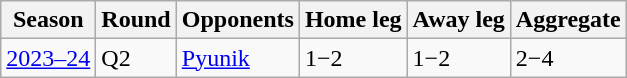<table class="wikitable collapsible collapsed">
<tr>
<th>Season</th>
<th>Round</th>
<th>Opponents</th>
<th>Home leg</th>
<th>Away leg</th>
<th>Aggregate</th>
</tr>
<tr>
<td><a href='#'>2023–24</a></td>
<td>Q2</td>
<td> <a href='#'>Pyunik</a></td>
<td>1−2</td>
<td>1−2</td>
<td>2−4</td>
</tr>
</table>
